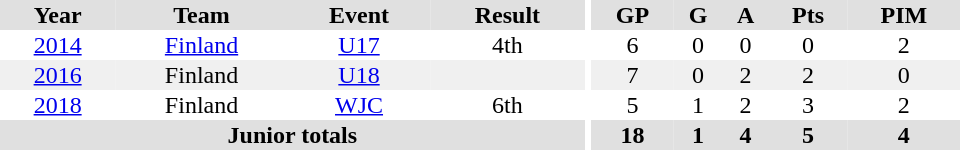<table border="0" cellpadding="1" cellspacing="0" ID="Table3" style="text-align:center; width:40em">
<tr ALIGN="center" bgcolor="#e0e0e0">
<th>Year</th>
<th>Team</th>
<th>Event</th>
<th>Result</th>
<th rowspan="100" bgcolor="#ffffff"></th>
<th>GP</th>
<th>G</th>
<th>A</th>
<th>Pts</th>
<th>PIM</th>
</tr>
<tr>
<td><a href='#'>2014</a></td>
<td><a href='#'>Finland</a></td>
<td><a href='#'>U17</a></td>
<td>4th</td>
<td>6</td>
<td>0</td>
<td>0</td>
<td>0</td>
<td>2</td>
</tr>
<tr bgcolor="#f0f0f0">
<td><a href='#'>2016</a></td>
<td>Finland</td>
<td><a href='#'>U18</a></td>
<td></td>
<td>7</td>
<td>0</td>
<td>2</td>
<td>2</td>
<td>0</td>
</tr>
<tr>
<td><a href='#'>2018</a></td>
<td>Finland</td>
<td><a href='#'>WJC</a></td>
<td>6th</td>
<td>5</td>
<td>1</td>
<td>2</td>
<td>3</td>
<td>2</td>
</tr>
<tr bgcolor="#e0e0e0">
<th colspan="4">Junior totals</th>
<th>18</th>
<th>1</th>
<th>4</th>
<th>5</th>
<th>4</th>
</tr>
</table>
